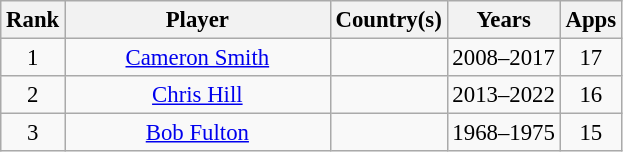<table class="wikitable plainrowheaders sortable" style="text-align:center;font-size:95%">
<tr>
<th scope="col">Rank</th>
<th scope="col" width=170>Player</th>
<th scope="col" class="unsortable">Country(s)</th>
<th scope="col">Years</th>
<th scope="col">Apps</th>
</tr>
<tr>
<td>1</td>
<td><a href='#'>Cameron Smith</a></td>
<td></td>
<td>2008–2017</td>
<td>17</td>
</tr>
<tr>
<td>2</td>
<td><a href='#'>Chris Hill</a></td>
<td></td>
<td>2013–2022</td>
<td>16</td>
</tr>
<tr>
<td>3</td>
<td><a href='#'>Bob Fulton</a></td>
<td></td>
<td>1968–1975</td>
<td>15</td>
</tr>
</table>
